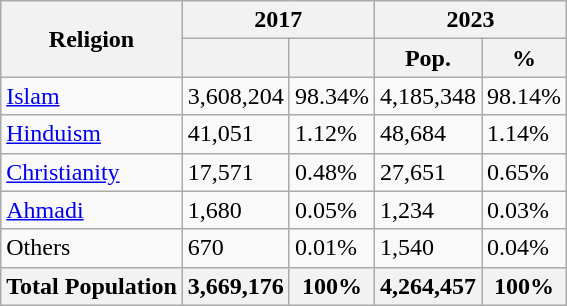<table class="wikitable sortable">
<tr>
<th rowspan="2">Religion</th>
<th colspan="2">2017</th>
<th colspan="2">2023</th>
</tr>
<tr>
<th></th>
<th></th>
<th>Pop.</th>
<th>%</th>
</tr>
<tr>
<td><a href='#'>Islam</a> </td>
<td>3,608,204</td>
<td>98.34%</td>
<td>4,185,348</td>
<td>98.14%</td>
</tr>
<tr>
<td><a href='#'>Hinduism</a> </td>
<td>41,051</td>
<td>1.12%</td>
<td>48,684</td>
<td>1.14%</td>
</tr>
<tr>
<td><a href='#'>Christianity</a> </td>
<td>17,571</td>
<td>0.48%</td>
<td>27,651</td>
<td>0.65%</td>
</tr>
<tr>
<td><a href='#'>Ahmadi</a></td>
<td>1,680</td>
<td>0.05%</td>
<td>1,234</td>
<td>0.03%</td>
</tr>
<tr>
<td>Others</td>
<td>670</td>
<td>0.01%</td>
<td>1,540</td>
<td>0.04%</td>
</tr>
<tr>
<th>Total Population</th>
<th>3,669,176</th>
<th>100%</th>
<th>4,264,457</th>
<th>100%</th>
</tr>
</table>
